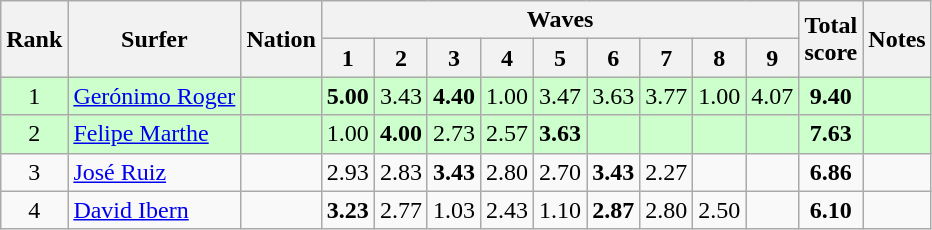<table class="wikitable sortable" style="text-align:center">
<tr>
<th rowspan=2>Rank</th>
<th rowspan=2>Surfer</th>
<th rowspan=2>Nation</th>
<th colspan=9>Waves</th>
<th rowspan=2>Total<br>score</th>
<th rowspan=2>Notes</th>
</tr>
<tr>
<th>1</th>
<th>2</th>
<th>3</th>
<th>4</th>
<th>5</th>
<th>6</th>
<th>7</th>
<th>8</th>
<th>9</th>
</tr>
<tr bgcolor=ccffcc>
<td>1</td>
<td align=left><a href='#'>Gerónimo Roger</a></td>
<td align=left></td>
<td><strong>5.00</strong></td>
<td>3.43</td>
<td><strong>4.40</strong></td>
<td>1.00</td>
<td>3.47</td>
<td>3.63</td>
<td>3.77</td>
<td>1.00</td>
<td>4.07</td>
<td><strong>9.40</strong></td>
<td></td>
</tr>
<tr bgcolor=ccffcc>
<td>2</td>
<td align=left><a href='#'>Felipe Marthe</a></td>
<td align=left></td>
<td>1.00</td>
<td><strong>4.00</strong></td>
<td>2.73</td>
<td>2.57</td>
<td><strong>3.63</strong></td>
<td></td>
<td></td>
<td></td>
<td></td>
<td><strong>7.63</strong></td>
<td></td>
</tr>
<tr>
<td>3</td>
<td align=left><a href='#'>José Ruiz</a></td>
<td align=left></td>
<td>2.93</td>
<td>2.83</td>
<td><strong>3.43</strong></td>
<td>2.80</td>
<td>2.70</td>
<td><strong>3.43</strong></td>
<td>2.27</td>
<td></td>
<td></td>
<td><strong>6.86</strong></td>
<td></td>
</tr>
<tr>
<td>4</td>
<td align=left><a href='#'>David Ibern</a></td>
<td align=left></td>
<td><strong>3.23</strong></td>
<td>2.77</td>
<td>1.03</td>
<td>2.43</td>
<td>1.10</td>
<td><strong>2.87</strong></td>
<td>2.80</td>
<td>2.50</td>
<td></td>
<td><strong>6.10</strong></td>
<td></td>
</tr>
</table>
